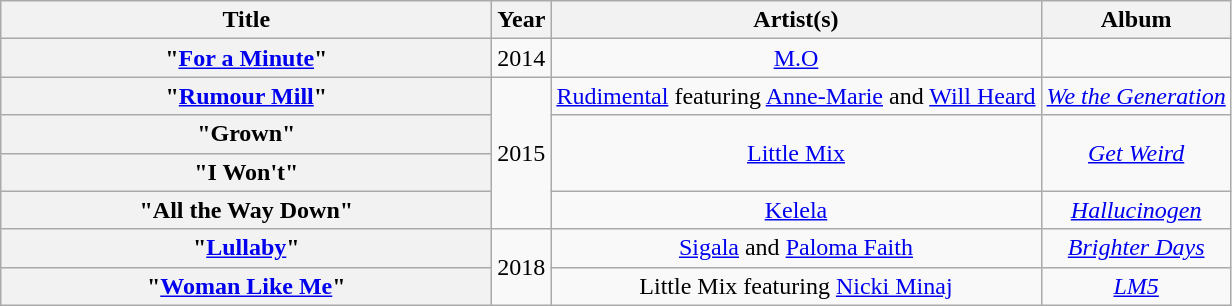<table class="wikitable plainrowheaders" style="text-align:center;">
<tr>
<th scope="col" style="width:20em;">Title</th>
<th scope="col" style="width:1em;">Year</th>
<th scope="col">Artist(s)</th>
<th scope="col">Album</th>
</tr>
<tr>
<th scope="row">"<a href='#'>For a Minute</a>"</th>
<td>2014</td>
<td><a href='#'>M.O</a></td>
<td></td>
</tr>
<tr>
<th scope="row">"<a href='#'>Rumour Mill</a>"</th>
<td rowspan="4">2015</td>
<td><a href='#'>Rudimental</a> featuring <a href='#'>Anne-Marie</a> and <a href='#'>Will Heard</a></td>
<td><em><a href='#'>We the Generation</a></em></td>
</tr>
<tr>
<th scope="row">"Grown"</th>
<td rowspan="2"><a href='#'>Little Mix</a></td>
<td rowspan="2"><em><a href='#'>Get Weird</a></em></td>
</tr>
<tr>
<th scope="row">"I Won't"</th>
</tr>
<tr>
<th scope="row">"All the Way Down"</th>
<td><a href='#'>Kelela</a></td>
<td><em><a href='#'>Hallucinogen</a></em></td>
</tr>
<tr>
<th scope="row">"<a href='#'>Lullaby</a>"</th>
<td rowspan="2">2018</td>
<td><a href='#'>Sigala</a> and <a href='#'>Paloma Faith</a></td>
<td><em><a href='#'>Brighter Days</a></em></td>
</tr>
<tr>
<th scope="row">"<a href='#'>Woman Like Me</a>"</th>
<td>Little Mix featuring <a href='#'>Nicki Minaj</a></td>
<td><em><a href='#'>LM5</a></em></td>
</tr>
</table>
